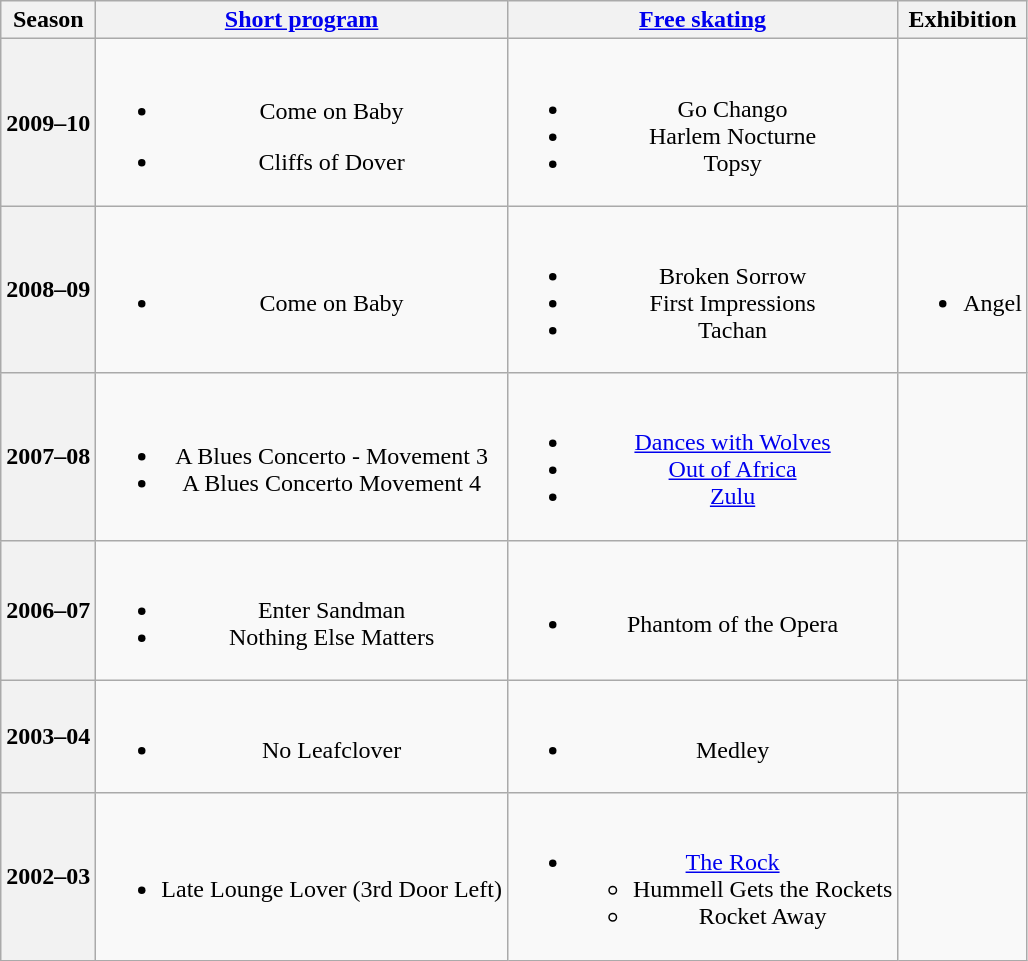<table class=wikitable style=text-align:center>
<tr>
<th>Season</th>
<th><a href='#'>Short program</a></th>
<th><a href='#'>Free skating</a></th>
<th>Exhibition</th>
</tr>
<tr>
<th>2009–10<br></th>
<td><br><ul><li>Come on Baby<br></li></ul><ul><li>Cliffs of Dover<br></li></ul></td>
<td><br><ul><li>Go Chango<br></li><li>Harlem Nocturne<br></li><li>Topsy<br></li></ul></td>
<td></td>
</tr>
<tr>
<th>2008–09<br></th>
<td><br><ul><li>Come on Baby<br></li></ul></td>
<td><br><ul><li>Broken Sorrow<br></li><li>First Impressions<br></li><li>Tachan<br></li></ul></td>
<td><br><ul><li>Angel<br></li></ul></td>
</tr>
<tr>
<th>2007–08<br></th>
<td><br><ul><li>A Blues Concerto - Movement 3<br></li><li>A Blues Concerto Movement 4<br></li></ul></td>
<td><br><ul><li><a href='#'>Dances with Wolves</a><br></li><li><a href='#'>Out of Africa</a><br></li><li><a href='#'>Zulu</a><br></li></ul></td>
<td></td>
</tr>
<tr>
<th>2006–07<br></th>
<td><br><ul><li>Enter Sandman</li><li>Nothing Else Matters<br></li></ul></td>
<td><br><ul><li>Phantom of the Opera<br></li></ul></td>
<td></td>
</tr>
<tr>
<th>2003–04<br></th>
<td><br><ul><li>No Leafclover<br></li></ul></td>
<td><br><ul><li>Medley<br></li></ul></td>
<td></td>
</tr>
<tr>
<th>2002–03<br></th>
<td><br><ul><li>Late Lounge Lover (3rd Door Left)<br></li></ul></td>
<td><br><ul><li><a href='#'>The Rock</a><ul><li>Hummell Gets the Rockets</li><li>Rocket Away</li></ul></li></ul></td>
<td></td>
</tr>
</table>
